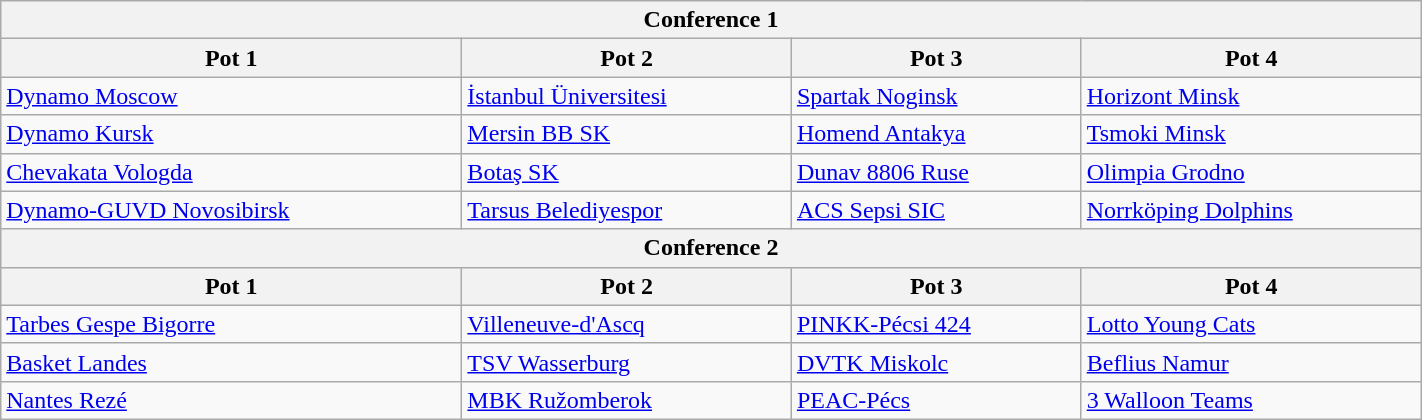<table class="wikitable" style="text-align; width:75%;">
<tr>
<th colspan=4>Conference 1</th>
</tr>
<tr>
<th>Pot 1</th>
<th>Pot 2</th>
<th>Pot 3</th>
<th>Pot 4</th>
</tr>
<tr>
<td> <a href='#'>Dynamo Moscow</a></td>
<td> <a href='#'>İstanbul Üniversitesi</a></td>
<td> <a href='#'>Spartak Noginsk</a></td>
<td> <a href='#'>Horizont Minsk</a></td>
</tr>
<tr>
<td> <a href='#'>Dynamo Kursk</a></td>
<td> <a href='#'>Mersin BB SK</a></td>
<td> <a href='#'>Homend Antakya</a></td>
<td> <a href='#'>Tsmoki Minsk</a></td>
</tr>
<tr>
<td> <a href='#'>Chevakata Vologda</a></td>
<td> <a href='#'>Botaş SK</a></td>
<td> <a href='#'>Dunav 8806 Ruse</a></td>
<td> <a href='#'>Olimpia Grodno</a></td>
</tr>
<tr>
<td> <a href='#'>Dynamo-GUVD Novosibirsk</a></td>
<td> <a href='#'>Tarsus Belediyespor</a></td>
<td> <a href='#'>ACS Sepsi SIC</a></td>
<td> <a href='#'>Norrköping Dolphins</a></td>
</tr>
<tr>
<th colspan=4>Conference 2</th>
</tr>
<tr>
<th>Pot 1</th>
<th>Pot 2</th>
<th>Pot 3</th>
<th>Pot 4</th>
</tr>
<tr>
<td> <a href='#'>Tarbes Gespe Bigorre</a></td>
<td> <a href='#'>Villeneuve-d'Ascq</a></td>
<td> <a href='#'>PINKK-Pécsi 424</a></td>
<td> <a href='#'>Lotto Young Cats</a></td>
</tr>
<tr>
<td> <a href='#'>Basket Landes</a></td>
<td> <a href='#'>TSV Wasserburg</a></td>
<td> <a href='#'>DVTK Miskolc</a></td>
<td> <a href='#'>Beflius Namur</a></td>
</tr>
<tr>
<td> <a href='#'>Nantes Rezé</a></td>
<td> <a href='#'>MBK Ružomberok</a></td>
<td> <a href='#'>PEAC-Pécs</a></td>
<td> <a href='#'>3 Walloon Teams</a></td>
</tr>
</table>
